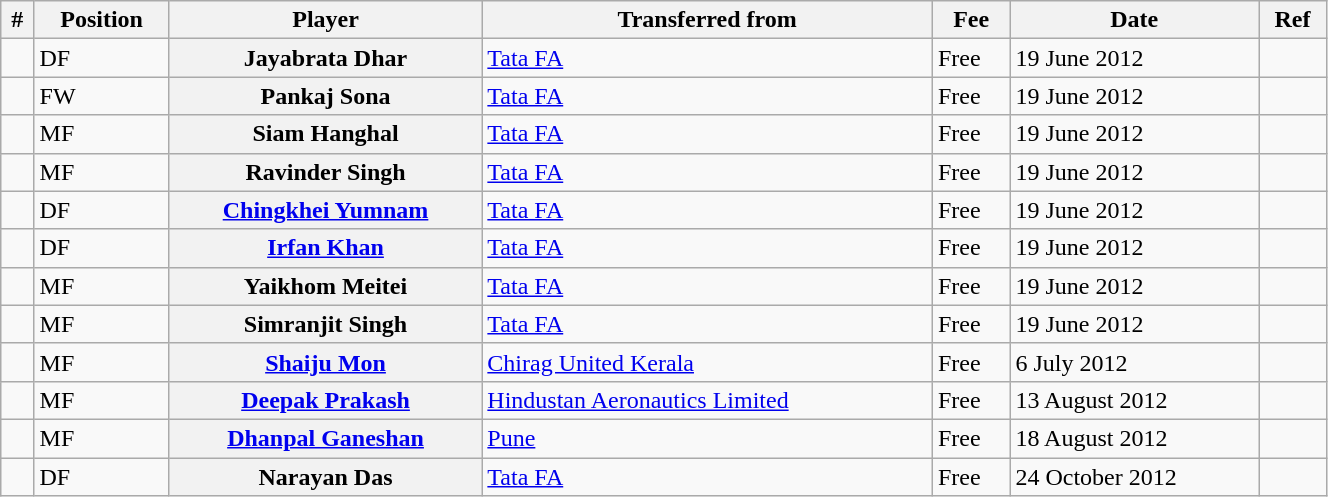<table class="wikitable plainrowheaders" style="width:70%; text-align:center; text-align:left;">
<tr>
<th>#</th>
<th scope="col">Position</th>
<th scope="col">Player</th>
<th scope="col">Transferred from</th>
<th scope="col">Fee</th>
<th scope="col">Date</th>
<th scope="col">Ref</th>
</tr>
<tr>
<td></td>
<td>DF</td>
<th scope="row"> Jayabrata Dhar</th>
<td> <a href='#'>Tata FA</a></td>
<td>Free</td>
<td>19 June 2012</td>
<td></td>
</tr>
<tr>
<td></td>
<td>FW</td>
<th scope="row"> Pankaj Sona</th>
<td> <a href='#'>Tata FA</a></td>
<td>Free</td>
<td>19 June 2012</td>
<td></td>
</tr>
<tr>
<td></td>
<td>MF</td>
<th scope="row"> Siam Hanghal</th>
<td> <a href='#'>Tata FA</a></td>
<td>Free</td>
<td>19 June 2012</td>
<td></td>
</tr>
<tr>
<td></td>
<td>MF</td>
<th scope="row"> Ravinder Singh</th>
<td> <a href='#'>Tata FA</a></td>
<td>Free</td>
<td>19 June 2012</td>
<td></td>
</tr>
<tr>
<td></td>
<td>DF</td>
<th scope="row"> <a href='#'>Chingkhei Yumnam</a></th>
<td> <a href='#'>Tata FA</a></td>
<td>Free</td>
<td>19 June 2012</td>
<td></td>
</tr>
<tr>
<td></td>
<td>DF</td>
<th scope="row"> <a href='#'>Irfan Khan</a></th>
<td> <a href='#'>Tata FA</a></td>
<td>Free</td>
<td>19 June 2012</td>
<td></td>
</tr>
<tr>
<td></td>
<td>MF</td>
<th scope="row"> Yaikhom Meitei</th>
<td> <a href='#'>Tata FA</a></td>
<td>Free</td>
<td>19 June 2012</td>
<td></td>
</tr>
<tr>
<td></td>
<td>MF</td>
<th scope="row"> Simranjit Singh</th>
<td> <a href='#'>Tata FA</a></td>
<td>Free</td>
<td>19 June 2012</td>
<td></td>
</tr>
<tr>
<td></td>
<td>MF</td>
<th scope="row"> <a href='#'>Shaiju Mon</a></th>
<td> <a href='#'>Chirag United Kerala</a></td>
<td>Free</td>
<td>6 July 2012</td>
<td></td>
</tr>
<tr>
<td></td>
<td>MF</td>
<th scope="row"> <a href='#'>Deepak Prakash</a></th>
<td> <a href='#'>Hindustan Aeronautics Limited</a></td>
<td>Free</td>
<td>13 August 2012</td>
<td></td>
</tr>
<tr>
<td></td>
<td>MF</td>
<th scope="row"> <a href='#'>Dhanpal Ganeshan</a></th>
<td> <a href='#'>Pune</a></td>
<td>Free</td>
<td>18 August 2012</td>
<td></td>
</tr>
<tr>
<td></td>
<td>DF</td>
<th scope="row"> Narayan Das</th>
<td> <a href='#'>Tata FA</a></td>
<td>Free</td>
<td>24 October 2012</td>
<td></td>
</tr>
</table>
